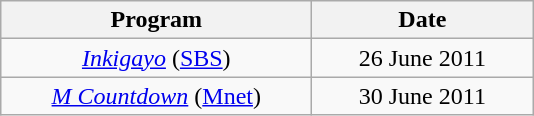<table class="wikitable" style="text-align:center">
<tr>
<th width="200">Program</th>
<th width="140">Date</th>
</tr>
<tr>
<td><em><a href='#'>Inkigayo</a></em> (<a href='#'>SBS</a>)</td>
<td>26 June 2011</td>
</tr>
<tr>
<td><em><a href='#'>M Countdown</a></em> (<a href='#'>Mnet</a>)</td>
<td>30 June 2011</td>
</tr>
</table>
